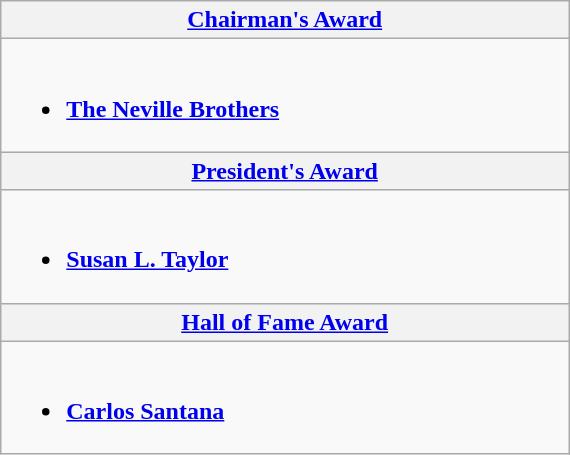<table class="wikitable">
<tr>
<th style="width=50%"><a href='#'>Chairman's Award</a></th>
</tr>
<tr>
<td width="50%" valign="top"><br><ul><li><strong><a href='#'>The Neville Brothers</a></strong></li></ul></td>
</tr>
<tr>
<th style="width=50%"><a href='#'>President's Award</a></th>
</tr>
<tr>
<td width="50%" valign="top"><br><ul><li><strong><a href='#'>Susan L. Taylor</a></strong></li></ul></td>
</tr>
<tr>
<th style="width=50%"><a href='#'>Hall of Fame Award</a></th>
</tr>
<tr>
<td width="50%" valign="top"><br><ul><li><strong><a href='#'>Carlos Santana</a></strong></li></ul></td>
</tr>
</table>
